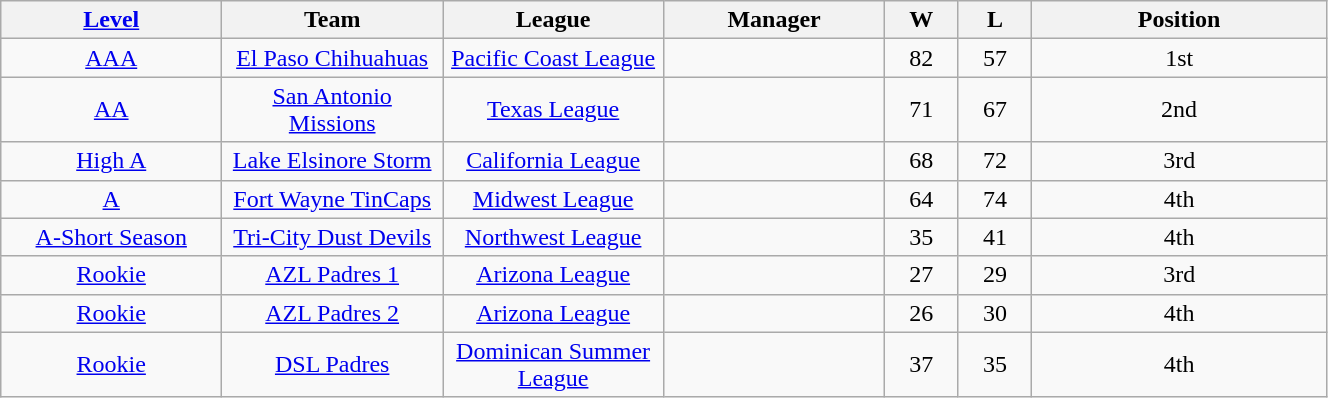<table class="wikitable" style="width:70%; text-align:center;">
<tr>
<th style="width:15%;"><a href='#'>Level</a></th>
<th style="width:15%;">Team</th>
<th style="width:15%;">League</th>
<th style="width:15%;">Manager</th>
<th style="width:5%;">W</th>
<th style="width:5%;">L</th>
<th style="width:20%;">Position</th>
</tr>
<tr>
<td><a href='#'>AAA</a></td>
<td><a href='#'>El Paso Chihuahuas</a></td>
<td><a href='#'>Pacific Coast League</a></td>
<td></td>
<td>82</td>
<td>57</td>
<td>1st</td>
</tr>
<tr>
<td><a href='#'>AA</a></td>
<td><a href='#'>San Antonio Missions</a></td>
<td><a href='#'>Texas League</a></td>
<td></td>
<td>71</td>
<td>67</td>
<td>2nd</td>
</tr>
<tr>
<td><a href='#'>High A</a></td>
<td><a href='#'>Lake Elsinore Storm</a></td>
<td><a href='#'>California League</a></td>
<td></td>
<td>68</td>
<td>72</td>
<td>3rd</td>
</tr>
<tr>
<td><a href='#'>A</a></td>
<td><a href='#'>Fort Wayne TinCaps</a></td>
<td><a href='#'>Midwest League</a></td>
<td></td>
<td>64</td>
<td>74</td>
<td>4th</td>
</tr>
<tr>
<td><a href='#'>A-Short Season</a></td>
<td><a href='#'>Tri-City Dust Devils</a></td>
<td><a href='#'>Northwest League</a></td>
<td></td>
<td>35</td>
<td>41</td>
<td>4th</td>
</tr>
<tr>
<td><a href='#'>Rookie</a></td>
<td><a href='#'>AZL Padres 1</a></td>
<td><a href='#'>Arizona League</a></td>
<td></td>
<td>27</td>
<td>29</td>
<td>3rd</td>
</tr>
<tr>
<td><a href='#'>Rookie</a></td>
<td><a href='#'>AZL Padres 2</a></td>
<td><a href='#'>Arizona League</a></td>
<td></td>
<td>26</td>
<td>30</td>
<td>4th</td>
</tr>
<tr>
<td><a href='#'>Rookie</a></td>
<td><a href='#'>DSL Padres</a></td>
<td><a href='#'>Dominican Summer League</a></td>
<td></td>
<td>37</td>
<td>35</td>
<td>4th</td>
</tr>
</table>
